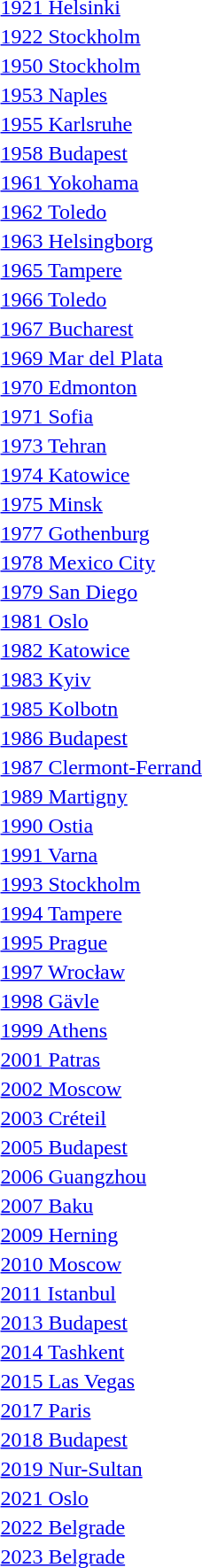<table>
<tr>
<td><a href='#'>1921 Helsinki</a></td>
<td></td>
<td></td>
<td></td>
</tr>
<tr>
<td><a href='#'>1922 Stockholm</a></td>
<td></td>
<td></td>
<td></td>
</tr>
<tr>
<td><a href='#'>1950 Stockholm</a></td>
<td></td>
<td></td>
<td></td>
</tr>
<tr>
<td><a href='#'>1953 Naples</a></td>
<td></td>
<td></td>
<td></td>
</tr>
<tr>
<td><a href='#'>1955 Karlsruhe</a></td>
<td></td>
<td></td>
<td></td>
</tr>
<tr>
<td><a href='#'>1958 Budapest</a></td>
<td></td>
<td></td>
<td></td>
</tr>
<tr>
<td><a href='#'>1961 Yokohama</a></td>
<td></td>
<td></td>
<td></td>
</tr>
<tr>
<td><a href='#'>1962 Toledo</a></td>
<td></td>
<td></td>
<td></td>
</tr>
<tr>
<td><a href='#'>1963 Helsingborg</a></td>
<td></td>
<td></td>
<td></td>
</tr>
<tr>
<td><a href='#'>1965 Tampere</a></td>
<td></td>
<td></td>
<td></td>
</tr>
<tr>
<td><a href='#'>1966 Toledo</a></td>
<td></td>
<td></td>
<td></td>
</tr>
<tr>
<td><a href='#'>1967 Bucharest</a></td>
<td></td>
<td></td>
<td></td>
</tr>
<tr>
<td><a href='#'>1969 Mar del Plata</a></td>
<td></td>
<td></td>
<td></td>
</tr>
<tr>
<td><a href='#'>1970 Edmonton</a></td>
<td></td>
<td></td>
<td></td>
</tr>
<tr>
<td><a href='#'>1971 Sofia</a></td>
<td></td>
<td></td>
<td></td>
</tr>
<tr>
<td><a href='#'>1973 Tehran</a></td>
<td></td>
<td></td>
<td></td>
</tr>
<tr>
<td><a href='#'>1974 Katowice</a></td>
<td></td>
<td></td>
<td></td>
</tr>
<tr>
<td><a href='#'>1975 Minsk</a></td>
<td></td>
<td></td>
<td></td>
</tr>
<tr>
<td><a href='#'>1977 Gothenburg</a></td>
<td></td>
<td></td>
<td></td>
</tr>
<tr>
<td><a href='#'>1978 Mexico City</a></td>
<td></td>
<td></td>
<td></td>
</tr>
<tr>
<td><a href='#'>1979 San Diego</a></td>
<td></td>
<td></td>
<td></td>
</tr>
<tr>
<td><a href='#'>1981 Oslo</a></td>
<td></td>
<td></td>
<td></td>
</tr>
<tr>
<td><a href='#'>1982 Katowice</a></td>
<td></td>
<td></td>
<td></td>
</tr>
<tr>
<td><a href='#'>1983 Kyiv</a></td>
<td></td>
<td></td>
<td></td>
</tr>
<tr>
<td><a href='#'>1985 Kolbotn</a></td>
<td></td>
<td></td>
<td></td>
</tr>
<tr>
<td><a href='#'>1986 Budapest</a></td>
<td></td>
<td></td>
<td></td>
</tr>
<tr>
<td><a href='#'>1987 Clermont-Ferrand</a></td>
<td></td>
<td></td>
<td></td>
</tr>
<tr>
<td><a href='#'>1989 Martigny</a></td>
<td></td>
<td></td>
<td></td>
</tr>
<tr>
<td><a href='#'>1990 Ostia</a></td>
<td></td>
<td></td>
<td></td>
</tr>
<tr>
<td><a href='#'>1991 Varna</a></td>
<td></td>
<td></td>
<td></td>
</tr>
<tr>
<td><a href='#'>1993 Stockholm</a></td>
<td></td>
<td></td>
<td></td>
</tr>
<tr>
<td><a href='#'>1994 Tampere</a></td>
<td></td>
<td></td>
<td></td>
</tr>
<tr>
<td><a href='#'>1995 Prague</a></td>
<td></td>
<td></td>
<td></td>
</tr>
<tr>
<td><a href='#'>1997 Wrocław</a></td>
<td></td>
<td></td>
<td></td>
</tr>
<tr>
<td><a href='#'>1998 Gävle</a></td>
<td></td>
<td></td>
<td></td>
</tr>
<tr>
<td><a href='#'>1999 Athens</a></td>
<td></td>
<td></td>
<td></td>
</tr>
<tr>
<td><a href='#'>2001 Patras</a></td>
<td></td>
<td></td>
<td></td>
</tr>
<tr>
<td><a href='#'>2002 Moscow</a></td>
<td></td>
<td></td>
<td></td>
</tr>
<tr>
<td><a href='#'>2003 Créteil</a></td>
<td></td>
<td></td>
<td></td>
</tr>
<tr>
<td rowspan=2><a href='#'>2005 Budapest</a></td>
<td rowspan=2></td>
<td rowspan=2></td>
<td></td>
</tr>
<tr>
<td></td>
</tr>
<tr>
<td rowspan=2><a href='#'>2006 Guangzhou</a></td>
<td rowspan=2></td>
<td rowspan=2></td>
<td></td>
</tr>
<tr>
<td></td>
</tr>
<tr>
<td rowspan=2><a href='#'>2007 Baku</a></td>
<td rowspan=2></td>
<td rowspan=2></td>
<td></td>
</tr>
<tr>
<td></td>
</tr>
<tr>
<td rowspan=2><a href='#'>2009 Herning</a></td>
<td rowspan=2></td>
<td rowspan=2></td>
<td></td>
</tr>
<tr>
<td></td>
</tr>
<tr>
<td rowspan=2><a href='#'>2010 Moscow</a></td>
<td rowspan=2></td>
<td rowspan=2></td>
<td></td>
</tr>
<tr>
<td></td>
</tr>
<tr>
<td rowspan=2><a href='#'>2011 Istanbul</a></td>
<td rowspan=2></td>
<td rowspan=2></td>
<td></td>
</tr>
<tr>
<td></td>
</tr>
<tr>
<td rowspan=2><a href='#'>2013 Budapest</a></td>
<td rowspan=2></td>
<td rowspan=2></td>
<td></td>
</tr>
<tr>
<td></td>
</tr>
<tr>
<td rowspan=2><a href='#'>2014 Tashkent</a></td>
<td rowspan=2></td>
<td rowspan=2></td>
<td></td>
</tr>
<tr>
<td></td>
</tr>
<tr>
<td rowspan=2><a href='#'>2015 Las Vegas</a></td>
<td rowspan=2></td>
<td rowspan=2></td>
<td></td>
</tr>
<tr>
<td></td>
</tr>
<tr>
<td rowspan=2><a href='#'>2017 Paris</a></td>
<td rowspan=2></td>
<td rowspan=2></td>
<td></td>
</tr>
<tr>
<td></td>
</tr>
<tr>
<td rowspan=2><a href='#'>2018 Budapest</a></td>
<td rowspan=2></td>
<td rowspan=2></td>
<td></td>
</tr>
<tr>
<td></td>
</tr>
<tr>
<td rowspan=2><a href='#'>2019 Nur-Sultan</a></td>
<td rowspan=2></td>
<td rowspan=2></td>
<td></td>
</tr>
<tr>
<td></td>
</tr>
<tr>
<td rowspan=2><a href='#'>2021 Oslo</a></td>
<td rowspan=2></td>
<td rowspan=2></td>
<td></td>
</tr>
<tr>
<td></td>
</tr>
<tr>
<td rowspan=2><a href='#'>2022 Belgrade</a></td>
<td rowspan=2></td>
<td rowspan=2></td>
<td></td>
</tr>
<tr>
<td></td>
</tr>
<tr>
<td rowspan=2><a href='#'>2023 Belgrade</a></td>
<td rowspan=2></td>
<td rowspan=2></td>
<td></td>
</tr>
<tr>
<td></td>
</tr>
</table>
